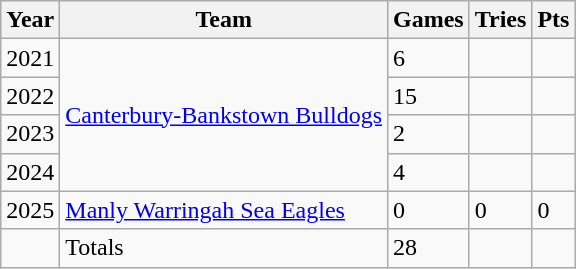<table class="wikitable">
<tr>
<th>Year</th>
<th>Team</th>
<th>Games</th>
<th>Tries</th>
<th>Pts</th>
</tr>
<tr>
<td>2021</td>
<td rowspan="4"> <a href='#'>Canterbury-Bankstown Bulldogs</a></td>
<td>6</td>
<td></td>
<td></td>
</tr>
<tr>
<td>2022</td>
<td>15</td>
<td></td>
<td></td>
</tr>
<tr>
<td>2023</td>
<td>2</td>
<td></td>
<td></td>
</tr>
<tr>
<td>2024</td>
<td>4</td>
<td></td>
<td></td>
</tr>
<tr>
<td>2025</td>
<td> <a href='#'>Manly Warringah Sea Eagles</a></td>
<td>0</td>
<td>0</td>
<td>0</td>
</tr>
<tr>
<td></td>
<td>Totals</td>
<td>28</td>
<td></td>
<td></td>
</tr>
</table>
